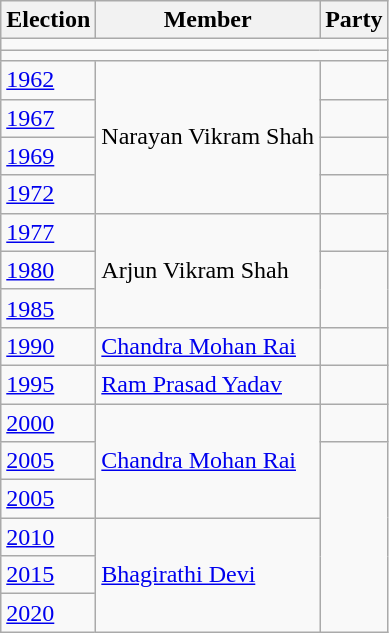<table class="wikitable sortable">
<tr>
<th>Election</th>
<th>Member</th>
<th colspan="2">Party</th>
</tr>
<tr>
<td colspan="4"></td>
</tr>
<tr>
<td colspan="4"></td>
</tr>
<tr>
<td><a href='#'>1962</a></td>
<td rowspan="4">Narayan Vikram Shah</td>
<td></td>
</tr>
<tr>
<td><a href='#'>1967</a></td>
<td></td>
</tr>
<tr>
<td><a href='#'>1969</a></td>
</tr>
<tr>
<td><a href='#'>1972</a></td>
<td></td>
</tr>
<tr>
<td><a href='#'>1977</a></td>
<td rowspan="3">Arjun Vikram Shah</td>
<td></td>
</tr>
<tr>
<td><a href='#'>1980</a></td>
</tr>
<tr>
<td><a href='#'>1985</a></td>
</tr>
<tr>
<td><a href='#'>1990</a></td>
<td><a href='#'>Chandra Mohan Rai</a></td>
<td></td>
</tr>
<tr>
<td><a href='#'>1995</a></td>
<td><a href='#'>Ram Prasad Yadav</a></td>
<td></td>
</tr>
<tr>
<td><a href='#'>2000</a></td>
<td rowspan="3"><a href='#'>Chandra Mohan Rai</a></td>
<td></td>
</tr>
<tr>
<td><a href='#'>2005</a></td>
</tr>
<tr>
<td><a href='#'>2005</a></td>
</tr>
<tr>
<td><a href='#'>2010</a></td>
<td rowspan="3"><a href='#'>Bhagirathi Devi</a></td>
</tr>
<tr>
<td><a href='#'>2015</a></td>
</tr>
<tr>
<td><a href='#'>2020</a></td>
</tr>
</table>
